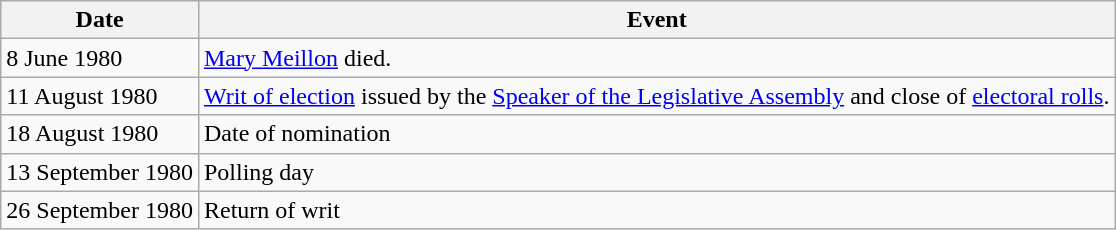<table class="wikitable">
<tr>
<th>Date</th>
<th>Event</th>
</tr>
<tr>
<td>8 June 1980</td>
<td><a href='#'>Mary Meillon</a> died.</td>
</tr>
<tr>
<td>11 August 1980</td>
<td><a href='#'>Writ of election</a> issued by the <a href='#'>Speaker of the Legislative Assembly</a> and close of <a href='#'>electoral rolls</a>.</td>
</tr>
<tr>
<td>18 August 1980</td>
<td>Date of nomination</td>
</tr>
<tr>
<td>13 September 1980</td>
<td>Polling day</td>
</tr>
<tr>
<td>26 September 1980</td>
<td>Return of writ</td>
</tr>
</table>
